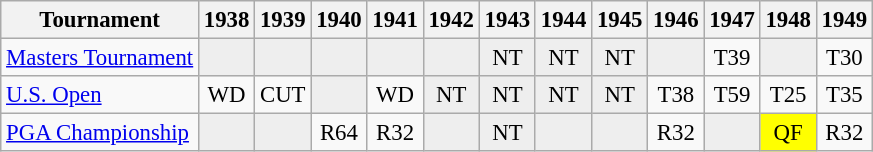<table class="wikitable" style="font-size:95%;text-align:center;">
<tr>
<th>Tournament</th>
<th>1938</th>
<th>1939</th>
<th>1940</th>
<th>1941</th>
<th>1942</th>
<th>1943</th>
<th>1944</th>
<th>1945</th>
<th>1946</th>
<th>1947</th>
<th>1948</th>
<th>1949</th>
</tr>
<tr>
<td align=left><a href='#'>Masters Tournament</a></td>
<td style="background:#eeeeee;"></td>
<td style="background:#eeeeee;"></td>
<td style="background:#eeeeee;"></td>
<td style="background:#eeeeee;"></td>
<td style="background:#eeeeee;"></td>
<td style="background:#eeeeee;">NT</td>
<td style="background:#eeeeee;">NT</td>
<td style="background:#eeeeee;">NT</td>
<td style="background:#eeeeee;"></td>
<td>T39</td>
<td style="background:#eeeeee;"></td>
<td>T30</td>
</tr>
<tr>
<td align=left><a href='#'>U.S. Open</a></td>
<td>WD</td>
<td>CUT</td>
<td style="background:#eeeeee;"></td>
<td>WD</td>
<td style="background:#eeeeee;">NT</td>
<td style="background:#eeeeee;">NT</td>
<td style="background:#eeeeee;">NT</td>
<td style="background:#eeeeee;">NT</td>
<td>T38</td>
<td>T59</td>
<td>T25</td>
<td>T35</td>
</tr>
<tr>
<td align=left><a href='#'>PGA Championship</a></td>
<td style="background:#eeeeee;"></td>
<td style="background:#eeeeee;"></td>
<td>R64</td>
<td>R32</td>
<td style="background:#eeeeee;"></td>
<td style="background:#eeeeee;">NT</td>
<td style="background:#eeeeee;"></td>
<td style="background:#eeeeee;"></td>
<td>R32</td>
<td style="background:#eeeeee;"></td>
<td style="background:yellow;">QF</td>
<td>R32</td>
</tr>
</table>
